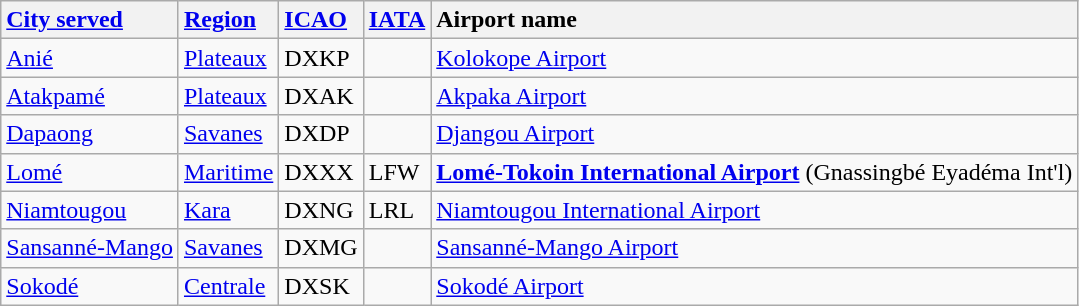<table class="wikitable sortable">
<tr valign=baseline>
<th style="text-align:left; white-space:nowrap;"><a href='#'>City served</a></th>
<th style="text-align:left; white-space:nowrap;"><a href='#'>Region</a></th>
<th style="text-align:left;"><a href='#'>ICAO</a></th>
<th style="text-align:left;"><a href='#'>IATA</a></th>
<th style="text-align:left; white-space:nowrap;">Airport name</th>
</tr>
<tr valign=top>
<td><a href='#'>Anié</a></td>
<td><a href='#'>Plateaux</a></td>
<td>DXKP</td>
<td></td>
<td><a href='#'>Kolokope Airport</a></td>
</tr>
<tr valign=top>
<td><a href='#'>Atakpamé</a></td>
<td><a href='#'>Plateaux</a></td>
<td>DXAK</td>
<td></td>
<td><a href='#'>Akpaka Airport</a></td>
</tr>
<tr valign=top>
<td><a href='#'>Dapaong</a></td>
<td><a href='#'>Savanes</a></td>
<td>DXDP</td>
<td></td>
<td><a href='#'>Djangou Airport</a></td>
</tr>
<tr valign=top>
<td><a href='#'>Lomé</a></td>
<td><a href='#'>Maritime</a></td>
<td>DXXX</td>
<td>LFW</td>
<td><strong><a href='#'>Lomé-Tokoin International Airport</a></strong> (Gnassingbé Eyadéma Int'l)</td>
</tr>
<tr valign=top>
<td><a href='#'>Niamtougou</a></td>
<td><a href='#'>Kara</a></td>
<td>DXNG</td>
<td>LRL</td>
<td><a href='#'>Niamtougou International Airport</a></td>
</tr>
<tr valign=top>
<td><a href='#'>Sansanné-Mango</a></td>
<td><a href='#'>Savanes</a></td>
<td>DXMG</td>
<td></td>
<td><a href='#'>Sansanné-Mango Airport</a></td>
</tr>
<tr valign=top>
<td><a href='#'>Sokodé</a></td>
<td><a href='#'>Centrale</a></td>
<td>DXSK</td>
<td></td>
<td><a href='#'>Sokodé Airport</a></td>
</tr>
</table>
